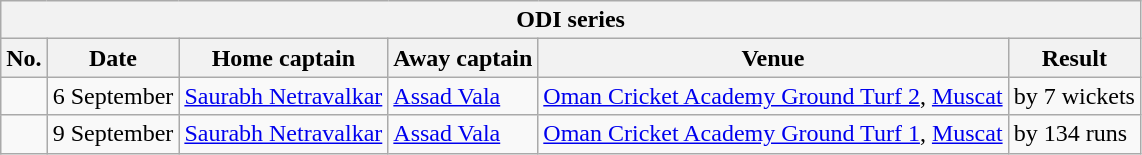<table class="wikitable">
<tr>
<th colspan="9">ODI series</th>
</tr>
<tr>
<th>No.</th>
<th>Date</th>
<th>Home captain</th>
<th>Away captain</th>
<th>Venue</th>
<th>Result</th>
</tr>
<tr>
<td></td>
<td>6 September</td>
<td><a href='#'>Saurabh Netravalkar</a></td>
<td><a href='#'>Assad Vala</a></td>
<td><a href='#'>Oman Cricket Academy Ground Turf 2</a>, <a href='#'>Muscat</a></td>
<td> by 7 wickets</td>
</tr>
<tr>
<td></td>
<td>9 September</td>
<td><a href='#'>Saurabh Netravalkar</a></td>
<td><a href='#'>Assad Vala</a></td>
<td><a href='#'>Oman Cricket Academy Ground Turf 1</a>, <a href='#'>Muscat</a></td>
<td> by 134 runs</td>
</tr>
</table>
